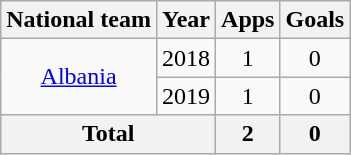<table class="wikitable" style="text-align:center">
<tr>
<th>National team</th>
<th>Year</th>
<th>Apps</th>
<th>Goals</th>
</tr>
<tr>
<td rowspan="2"><a href='#'>Albania</a></td>
<td>2018</td>
<td>1</td>
<td>0</td>
</tr>
<tr>
<td>2019</td>
<td>1</td>
<td>0</td>
</tr>
<tr>
<th colspan="2">Total</th>
<th>2</th>
<th>0</th>
</tr>
</table>
